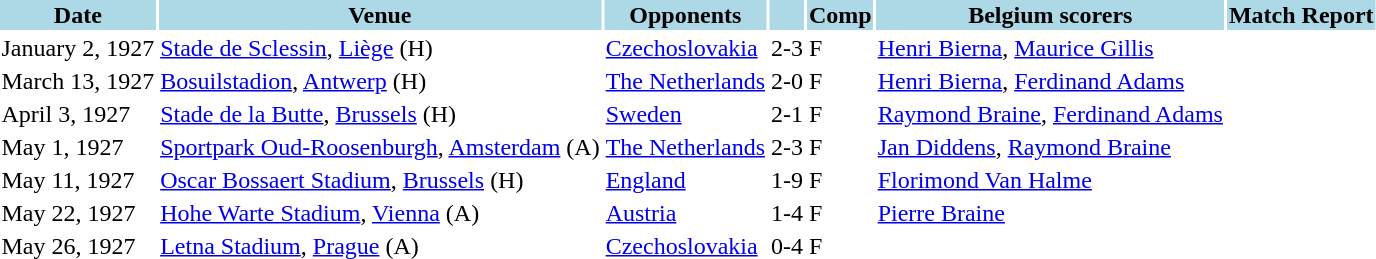<table>
<tr>
<th style="background: lightblue;">Date</th>
<th style="background: lightblue;">Venue</th>
<th style="background: lightblue;">Opponents</th>
<th style="background: lightblue;" align=center></th>
<th style="background: lightblue;" align=center>Comp</th>
<th style="background: lightblue;">Belgium scorers</th>
<th style="background: lightblue;">Match Report</th>
</tr>
<tr>
<td>January 2, 1927</td>
<td><a href='#'>Stade de Sclessin</a>, <a href='#'>Liège</a> (H)</td>
<td><a href='#'>Czechoslovakia</a></td>
<td>2-3</td>
<td>F</td>
<td><a href='#'>Henri Bierna</a>, <a href='#'>Maurice Gillis</a></td>
<td></td>
</tr>
<tr>
<td>March 13, 1927</td>
<td><a href='#'>Bosuilstadion</a>, <a href='#'>Antwerp</a> (H)</td>
<td><a href='#'>The Netherlands</a></td>
<td>2-0</td>
<td>F</td>
<td><a href='#'>Henri Bierna</a>, <a href='#'>Ferdinand Adams</a></td>
<td></td>
</tr>
<tr>
<td>April 3, 1927</td>
<td><a href='#'>Stade de la Butte</a>, <a href='#'>Brussels</a> (H)</td>
<td><a href='#'>Sweden</a></td>
<td>2-1</td>
<td>F</td>
<td><a href='#'>Raymond Braine</a>, <a href='#'>Ferdinand Adams</a></td>
<td></td>
</tr>
<tr>
<td>May 1, 1927</td>
<td><a href='#'>Sportpark Oud-Roosenburgh</a>, <a href='#'>Amsterdam</a> (A)</td>
<td><a href='#'>The Netherlands</a></td>
<td>2-3</td>
<td>F</td>
<td><a href='#'>Jan Diddens</a>, <a href='#'>Raymond Braine</a></td>
<td></td>
</tr>
<tr>
<td>May 11, 1927</td>
<td><a href='#'>Oscar Bossaert Stadium</a>, <a href='#'>Brussels</a> (H)</td>
<td><a href='#'>England</a></td>
<td>1-9</td>
<td>F</td>
<td><a href='#'>Florimond Van Halme</a></td>
<td></td>
</tr>
<tr>
<td>May 22, 1927</td>
<td><a href='#'>Hohe Warte Stadium</a>, <a href='#'>Vienna</a> (A)</td>
<td><a href='#'>Austria</a></td>
<td>1-4</td>
<td>F</td>
<td><a href='#'>Pierre Braine</a></td>
<td></td>
</tr>
<tr>
<td>May 26, 1927</td>
<td><a href='#'>Letna Stadium</a>, <a href='#'>Prague</a> (A)</td>
<td><a href='#'>Czechoslovakia</a></td>
<td>0-4</td>
<td>F</td>
<td></td>
<td></td>
</tr>
</table>
